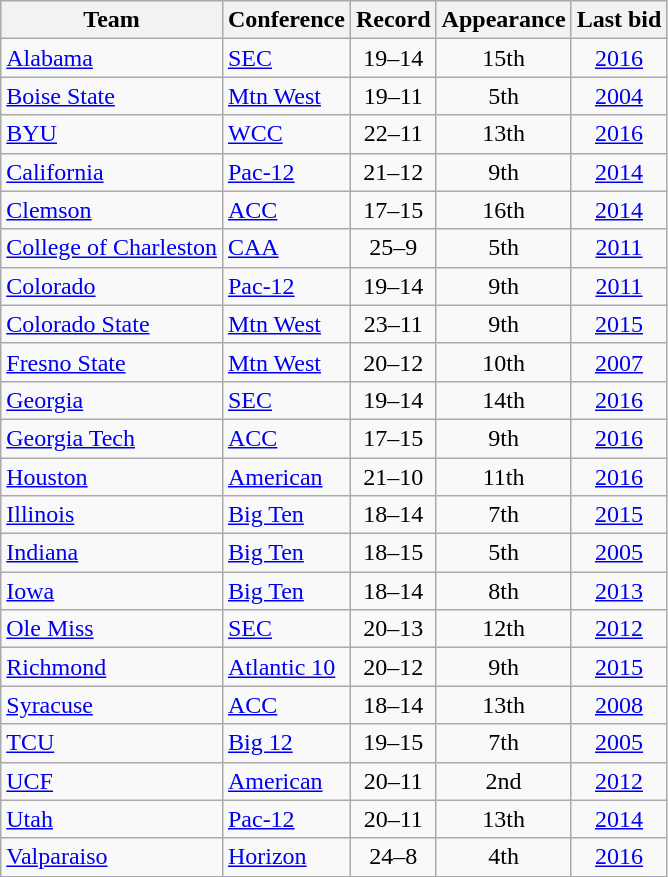<table class="wikitable sortable" style="text-align: left;">
<tr>
<th align=center>Team</th>
<th align=center>Conference</th>
<th align=center>Record</th>
<th data-sort-type="number">Appearance</th>
<th align=center>Last bid</th>
</tr>
<tr>
<td><a href='#'>Alabama</a></td>
<td><a href='#'>SEC</a></td>
<td align=center>19–14</td>
<td align=center>15th</td>
<td align=center><a href='#'>2016</a></td>
</tr>
<tr>
<td><a href='#'>Boise State</a></td>
<td><a href='#'>Mtn West</a></td>
<td align=center>19–11</td>
<td align=center>5th</td>
<td align=center><a href='#'>2004</a></td>
</tr>
<tr>
<td><a href='#'>BYU</a></td>
<td><a href='#'>WCC</a></td>
<td align=center>22–11</td>
<td align=center>13th</td>
<td align=center><a href='#'>2016</a></td>
</tr>
<tr>
<td><a href='#'>California</a></td>
<td><a href='#'>Pac-12</a></td>
<td align=center>21–12</td>
<td align=center>9th</td>
<td align=center><a href='#'>2014</a></td>
</tr>
<tr>
<td><a href='#'>Clemson</a></td>
<td><a href='#'>ACC</a></td>
<td align=center>17–15</td>
<td align=center>16th</td>
<td align=center><a href='#'>2014</a></td>
</tr>
<tr>
<td><a href='#'>College of Charleston</a></td>
<td><a href='#'>CAA</a></td>
<td align=center>25–9</td>
<td align=center>5th</td>
<td align=center><a href='#'>2011</a></td>
</tr>
<tr>
<td><a href='#'>Colorado</a></td>
<td><a href='#'>Pac-12</a></td>
<td align=center>19–14</td>
<td align=center>9th</td>
<td align=center><a href='#'>2011</a></td>
</tr>
<tr>
<td><a href='#'>Colorado State</a></td>
<td><a href='#'>Mtn West</a></td>
<td align=center>23–11</td>
<td align=center>9th</td>
<td align=center><a href='#'>2015</a></td>
</tr>
<tr>
<td><a href='#'>Fresno State</a></td>
<td><a href='#'>Mtn West</a></td>
<td align=center>20–12</td>
<td align=center>10th</td>
<td align=center><a href='#'>2007</a></td>
</tr>
<tr>
<td><a href='#'>Georgia</a></td>
<td><a href='#'>SEC</a></td>
<td align=center>19–14</td>
<td align=center>14th</td>
<td align=center><a href='#'>2016</a></td>
</tr>
<tr>
<td><a href='#'>Georgia Tech</a></td>
<td><a href='#'>ACC</a></td>
<td align=center>17–15</td>
<td align=center>9th</td>
<td align=center><a href='#'>2016</a></td>
</tr>
<tr>
<td><a href='#'>Houston</a></td>
<td><a href='#'>American</a></td>
<td align=center>21–10</td>
<td align=center>11th</td>
<td align=center><a href='#'>2016</a></td>
</tr>
<tr>
<td><a href='#'>Illinois</a></td>
<td><a href='#'>Big Ten</a></td>
<td align=center>18–14</td>
<td align=center>7th</td>
<td align=center><a href='#'>2015</a></td>
</tr>
<tr>
<td><a href='#'>Indiana</a></td>
<td><a href='#'>Big Ten</a></td>
<td align=center>18–15</td>
<td align=center>5th</td>
<td align=center><a href='#'>2005</a></td>
</tr>
<tr>
<td><a href='#'>Iowa</a></td>
<td><a href='#'>Big Ten</a></td>
<td align=center>18–14</td>
<td align=center>8th</td>
<td align=center><a href='#'>2013</a></td>
</tr>
<tr>
<td><a href='#'>Ole Miss</a></td>
<td><a href='#'>SEC</a></td>
<td align=center>20–13</td>
<td align=center>12th</td>
<td align=center><a href='#'>2012</a></td>
</tr>
<tr>
<td><a href='#'>Richmond</a></td>
<td><a href='#'>Atlantic 10</a></td>
<td align=center>20–12</td>
<td align=center>9th</td>
<td align=center><a href='#'>2015</a></td>
</tr>
<tr>
<td><a href='#'>Syracuse</a></td>
<td><a href='#'>ACC</a></td>
<td align=center>18–14</td>
<td align=center>13th</td>
<td align=center><a href='#'>2008</a></td>
</tr>
<tr>
<td><a href='#'>TCU</a></td>
<td><a href='#'>Big 12</a></td>
<td align=center>19–15</td>
<td align=center>7th</td>
<td align=center><a href='#'>2005</a></td>
</tr>
<tr>
<td><a href='#'>UCF</a></td>
<td><a href='#'>American</a></td>
<td align=center>20–11</td>
<td align=center>2nd</td>
<td align=center><a href='#'>2012</a></td>
</tr>
<tr>
<td><a href='#'>Utah</a></td>
<td><a href='#'>Pac-12</a></td>
<td align=center>20–11</td>
<td align=center>13th</td>
<td align=center><a href='#'>2014</a></td>
</tr>
<tr>
<td><a href='#'>Valparaiso</a></td>
<td><a href='#'>Horizon</a></td>
<td align=center>24–8</td>
<td align=center>4th</td>
<td align=center><a href='#'>2016</a></td>
</tr>
</table>
